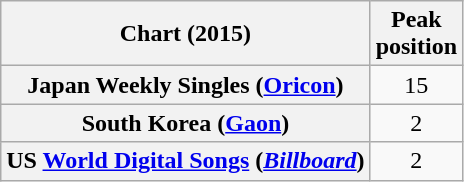<table class="wikitable plainrowheaders">
<tr>
<th>Chart (2015)</th>
<th>Peak<br>position</th>
</tr>
<tr>
<th scope="row">Japan Weekly Singles (<a href='#'>Oricon</a>)<br></th>
<td style="text-align:center;">15</td>
</tr>
<tr>
<th scope="row">South Korea (<a href='#'>Gaon</a>)</th>
<td style="text-align:center;">2</td>
</tr>
<tr>
<th scope="row">US <a href='#'>World Digital Songs</a> (<em><a href='#'>Billboard</a></em>)</th>
<td style="text-align:center;">2</td>
</tr>
</table>
